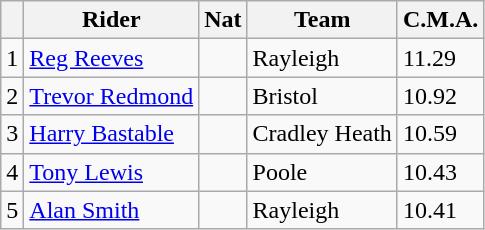<table class=wikitable>
<tr>
<th></th>
<th>Rider</th>
<th>Nat</th>
<th>Team</th>
<th>C.M.A.</th>
</tr>
<tr>
<td align="center">1</td>
<td><a href='#'>Reg Reeves</a></td>
<td></td>
<td>Rayleigh</td>
<td>11.29</td>
</tr>
<tr>
<td align="center">2</td>
<td><a href='#'>Trevor Redmond</a></td>
<td></td>
<td>Bristol</td>
<td>10.92</td>
</tr>
<tr>
<td align="center">3</td>
<td><a href='#'>Harry Bastable</a></td>
<td></td>
<td>Cradley Heath</td>
<td>10.59</td>
</tr>
<tr>
<td align="center">4</td>
<td><a href='#'>Tony Lewis</a></td>
<td></td>
<td>Poole</td>
<td>10.43</td>
</tr>
<tr>
<td align="center">5</td>
<td><a href='#'>Alan Smith</a></td>
<td></td>
<td>Rayleigh</td>
<td>10.41</td>
</tr>
</table>
